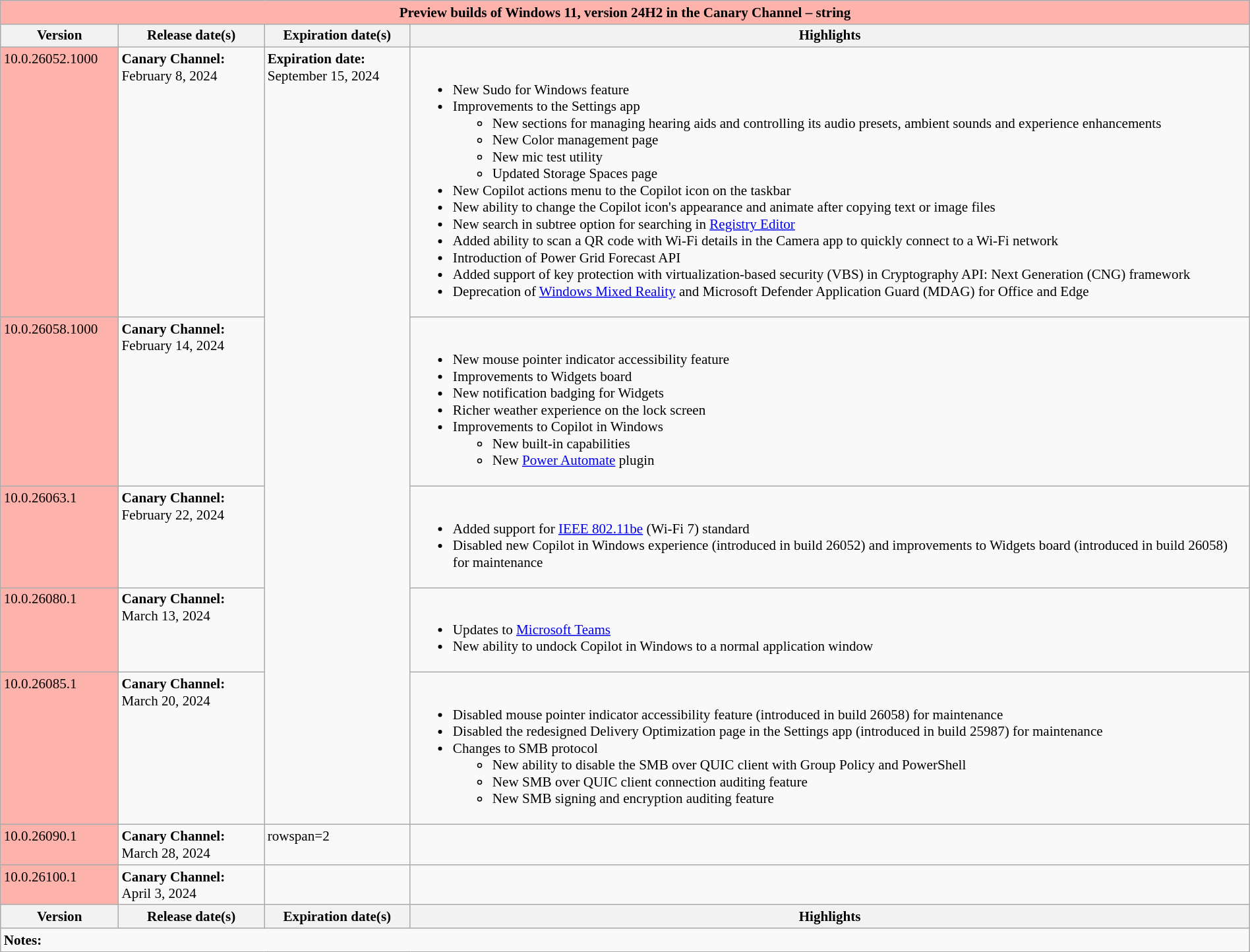<table class="wikitable mw-collapsible mw-collapsed" style=width:100%;font-size:88%>
<tr>
<th colspan=4 style=background:#fdb3ab>Preview builds of Windows 11, version 24H2 in the Canary Channel –  string</th>
</tr>
<tr>
<th scope=col style=width:8em>Version</th>
<th scope=col style=width:10em>Release date(s)</th>
<th scope=col style=width:10em>Expiration date(s)</th>
<th scope=col>Highlights</th>
</tr>
<tr valign=top>
<td style=background:#fdb3ab>10.0.26052.1000<br></td>
<td><strong>Canary Channel:</strong><br>February 8, 2024</td>
<td rowspan=5><strong>Expiration date:</strong><br>September 15, 2024</td>
<td><br><ul><li>New Sudo for Windows feature</li><li>Improvements to the Settings app<ul><li>New sections for managing hearing aids and controlling its audio presets, ambient sounds and experience enhancements</li><li>New Color management page</li><li>New mic test utility</li><li>Updated Storage Spaces page</li></ul></li><li>New Copilot actions menu to the Copilot icon on the taskbar</li><li>New ability to change the Copilot icon's appearance and animate after copying text or image files</li><li>New search in subtree option for searching in <a href='#'>Registry Editor</a></li><li>Added ability to scan a QR code with Wi-Fi details in the Camera app to quickly connect to a Wi-Fi network</li><li>Introduction of Power Grid Forecast API</li><li>Added support of key protection with virtualization-based security (VBS) in Cryptography API: Next Generation (CNG) framework</li><li>Deprecation of <a href='#'>Windows Mixed Reality</a> and Microsoft Defender Application Guard (MDAG) for Office and Edge</li></ul></td>
</tr>
<tr valign=top>
<td style=background:#fdb3ab>10.0.26058.1000<br></td>
<td><strong>Canary Channel:</strong><br>February 14, 2024</td>
<td><br><ul><li>New mouse pointer indicator accessibility feature</li><li>Improvements to Widgets board</li><li>New notification badging for Widgets</li><li>Richer weather experience on the lock screen</li><li>Improvements to Copilot in Windows<ul><li>New built-in capabilities</li><li>New <a href='#'>Power Automate</a> plugin</li></ul></li></ul></td>
</tr>
<tr valign=top>
<td style=background:#fdb3ab>10.0.26063.1<br></td>
<td><strong>Canary Channel:</strong><br>February 22, 2024</td>
<td><br><ul><li>Added support for <a href='#'>IEEE 802.11be</a> (Wi-Fi 7) standard</li><li>Disabled new Copilot in Windows experience (introduced in build 26052) and improvements to Widgets board (introduced in build 26058) for maintenance</li></ul></td>
</tr>
<tr valign=top>
<td style=background:#fdb3ab>10.0.26080.1<br></td>
<td><strong>Canary Channel:</strong><br>March 13, 2024</td>
<td><br><ul><li>Updates to <a href='#'>Microsoft Teams</a></li><li>New ability to undock Copilot in Windows to a normal application window</li></ul></td>
</tr>
<tr valign=top>
<td style=background:#fdb3ab>10.0.26085.1<br></td>
<td><strong>Canary Channel:</strong><br>March 20, 2024</td>
<td><br><ul><li>Disabled mouse pointer indicator accessibility feature (introduced in build 26058) for maintenance</li><li>Disabled the redesigned Delivery Optimization page in the Settings app (introduced in build 25987) for maintenance</li><li>Changes to SMB protocol<ul><li>New ability to disable the SMB over QUIC client with Group Policy and PowerShell</li><li>New SMB over QUIC client connection auditing feature</li><li>New SMB signing and encryption auditing feature</li></ul></li></ul></td>
</tr>
<tr valign=top>
<td style=background:#fdb3ab>10.0.26090.1<br></td>
<td><strong>Canary Channel:</strong><br>March 28, 2024</td>
<td>rowspan=2 </td>
<td></td>
</tr>
<tr valign=top>
<td style=background:#fdb3ab>10.0.26100.1<br></td>
<td><strong>Canary Channel:</strong><br>April 3, 2024</td>
<td></td>
</tr>
<tr>
<th>Version</th>
<th>Release date(s)</th>
<th>Expiration date(s)</th>
<th>Highlights</th>
</tr>
<tr>
<td class="wikitable mw-collapsible" colspan=4 style=text-align:left><strong>Notes:</strong></td>
</tr>
</table>
